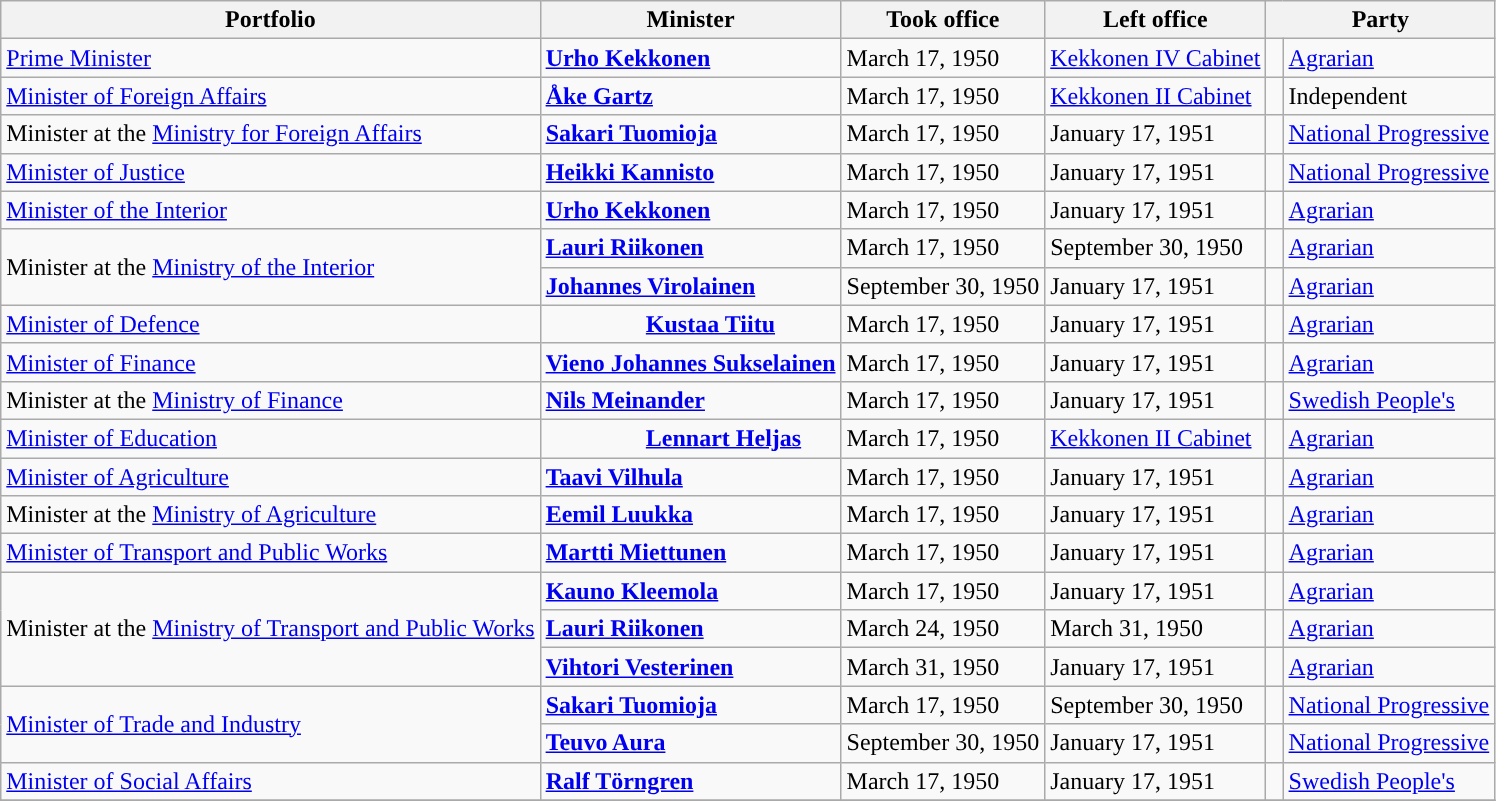<table class=wikitable>
<tr>
<th>Portfolio</th>
<th>Minister</th>
<th>Took office</th>
<th>Left office</th>
<th colspan ="2">Party</th>
</tr>
<tr>
<td align="left"><a href='#'>Prime Minister</a></td>
<td align="left"> <strong><a href='#'>Urho Kekkonen</a></strong></td>
<td>March 17, 1950</td>
<td><a href='#'>Kekkonen IV Cabinet</a></td>
<td style="width: 4px; background: "></td>
<td><a href='#'>Agrarian</a></td>
</tr>
<tr>
<td align="left"><a href='#'>Minister of  Foreign Affairs</a></td>
<td align="left"> <strong><a href='#'>Åke Gartz</a></strong></td>
<td>March 17, 1950</td>
<td><a href='#'>Kekkonen II Cabinet</a></td>
<td style="width: 4px; background: "></td>
<td>Independent</td>
</tr>
<tr>
<td align="left">Minister at the <a href='#'>Ministry for Foreign Affairs</a></td>
<td align="left"> <strong><a href='#'>Sakari Tuomioja</a></strong></td>
<td>March 17, 1950</td>
<td>January 17, 1951</td>
<td style="width: 4px; background: "></td>
<td><a href='#'>National Progressive</a></td>
</tr>
<tr>
<td align="left"><a href='#'>Minister of Justice</a></td>
<td align="left"> <strong><a href='#'>Heikki Kannisto</a></strong></td>
<td>March 17, 1950</td>
<td>January 17, 1951</td>
<td style="width: 4px; background: "></td>
<td><a href='#'>National Progressive</a></td>
</tr>
<tr>
<td align="left"><a href='#'>Minister of the Interior</a></td>
<td align="left"> <strong><a href='#'>Urho Kekkonen</a></strong></td>
<td>March 17, 1950</td>
<td>January 17, 1951</td>
<td style="width: 4px; background: "></td>
<td><a href='#'>Agrarian</a></td>
</tr>
<tr>
<td rowspan="2" align="left">Minister at the <a href='#'>Ministry of the Interior</a></td>
<td align="left"> <strong><a href='#'>Lauri Riikonen</a></strong></td>
<td>March 17, 1950</td>
<td>September 30, 1950 </td>
<td style="width: 4px; background: "></td>
<td><a href='#'>Agrarian</a></td>
</tr>
<tr>
<td align="left"> <strong><a href='#'>Johannes Virolainen</a></strong></td>
<td>September 30, 1950</td>
<td>January 17, 1951</td>
<td style="width: 4px; background: "></td>
<td><a href='#'>Agrarian</a></td>
</tr>
<tr>
<td align="left"><a href='#'>Minister of Defence</a></td>
<td style="padding-left:70px" align="left"><strong><a href='#'>Kustaa Tiitu</a></strong></td>
<td>March 17, 1950</td>
<td>January 17, 1951</td>
<td style="width: 4px; background: "></td>
<td><a href='#'>Agrarian</a></td>
</tr>
<tr>
<td align="left"><a href='#'>Minister of Finance</a></td>
<td align="left"> <strong><a href='#'>Vieno Johannes Sukselainen</a></strong></td>
<td>March 17, 1950</td>
<td>January 17, 1951</td>
<td style="width: 4px; background: "></td>
<td><a href='#'>Agrarian</a></td>
</tr>
<tr>
<td align="left">Minister at the <a href='#'>Ministry of Finance</a></td>
<td align="left"> <strong><a href='#'>Nils Meinander</a></strong></td>
<td>March 17, 1950</td>
<td>January 17, 1951</td>
<td style="width: 4px; background: "></td>
<td><a href='#'>Swedish People's</a></td>
</tr>
<tr>
<td align="left"><a href='#'>Minister of Education</a></td>
<td style="padding-left:70px" align="left"><strong><a href='#'>Lennart Heljas</a></strong></td>
<td>March 17, 1950</td>
<td><a href='#'>Kekkonen II Cabinet</a></td>
<td style="width: 4px; background: "></td>
<td><a href='#'>Agrarian</a></td>
</tr>
<tr>
<td align="left"><a href='#'>Minister of Agriculture</a></td>
<td align="left"> <strong><a href='#'>Taavi Vilhula</a></strong></td>
<td>March 17, 1950</td>
<td>January 17, 1951</td>
<td style="width: 4px; background: "></td>
<td><a href='#'>Agrarian</a></td>
</tr>
<tr>
<td align="left">Minister at the <a href='#'>Ministry of Agriculture</a></td>
<td align="left"> <strong><a href='#'>Eemil Luukka</a></strong></td>
<td>March 17, 1950</td>
<td>January 17, 1951</td>
<td style="width: 4px; background: "></td>
<td><a href='#'>Agrarian</a></td>
</tr>
<tr>
<td align="left"><a href='#'>Minister of Transport and Public Works</a></td>
<td align="left"> <strong><a href='#'>Martti Miettunen</a></strong></td>
<td>March 17, 1950</td>
<td>January 17, 1951</td>
<td style="width: 4px; background: "></td>
<td><a href='#'>Agrarian</a></td>
</tr>
<tr>
<td rowspan="3" align="left">Minister at the <a href='#'>Ministry of Transport and Public Works</a></td>
<td align="left"> <strong><a href='#'>Kauno Kleemola</a></strong></td>
<td>March 17, 1950</td>
<td>January 17, 1951</td>
<td style="width: 4px; background: "></td>
<td><a href='#'>Agrarian</a></td>
</tr>
<tr>
<td align="left"> <strong><a href='#'>Lauri Riikonen</a></strong></td>
<td>March 24, 1950</td>
<td>March 31, 1950 </td>
<td style="width: 4px; background: "></td>
<td><a href='#'>Agrarian</a></td>
</tr>
<tr>
<td align="left"> <strong><a href='#'>Vihtori Vesterinen</a></strong></td>
<td>March 31, 1950</td>
<td>January 17, 1951</td>
<td style="width: 4px; background: "></td>
<td><a href='#'>Agrarian</a></td>
</tr>
<tr>
<td rowspan="2" align="left"><a href='#'>Minister of Trade and Industry</a></td>
<td align="left"> <strong><a href='#'>Sakari Tuomioja</a></strong></td>
<td>March 17, 1950</td>
<td>September 30, 1950 </td>
<td style="width: 4px; background: "></td>
<td><a href='#'>National Progressive</a></td>
</tr>
<tr>
<td align="left"> <strong><a href='#'>Teuvo Aura</a></strong></td>
<td>September 30, 1950</td>
<td>January 17, 1951</td>
<td style="width: 4px; background: "></td>
<td><a href='#'>National Progressive</a></td>
</tr>
<tr>
<td align="left"><a href='#'>Minister of Social Affairs</a></td>
<td align="left"> <strong><a href='#'>Ralf Törngren</a></strong></td>
<td>March 17, 1950</td>
<td>January 17, 1951</td>
<td style="width: 4px; background: "></td>
<td><a href='#'>Swedish People's</a></td>
</tr>
<tr>
</tr>
</table>
